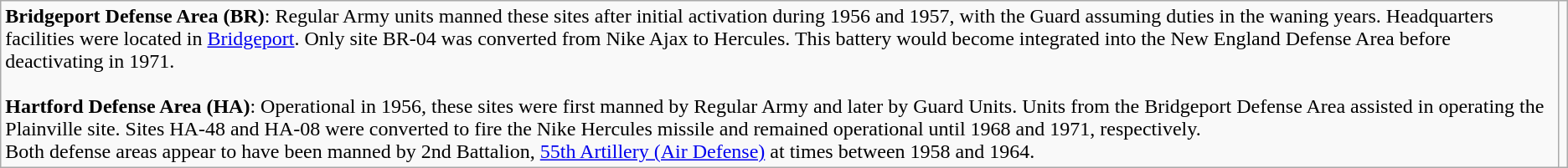<table class="wikitable borderless">
<tr valign="top">
<td><strong>Bridgeport Defense Area (BR)</strong>: Regular Army units manned these sites after initial activation during 1956 and 1957, with the Guard assuming duties in the waning years. Headquarters facilities were located in <a href='#'>Bridgeport</a>. Only site BR-04 was converted from Nike Ajax to Hercules. This battery would become integrated into the New England Defense Area before deactivating in 1971.<br><br><strong>Hartford Defense Area (HA)</strong>: Operational in 1956, these sites were first manned by Regular Army and later by Guard Units. Units from the Bridgeport Defense Area assisted in operating the Plainville site. Sites HA-48 and HA-08 were converted to fire the Nike Hercules missile and remained operational until 1968 and 1971, respectively.<br>Both defense areas appear to have been manned by 2nd Battalion, <a href='#'>55th Artillery (Air Defense)</a> at times between 1958 and 1964.</td>
<td></td>
</tr>
</table>
